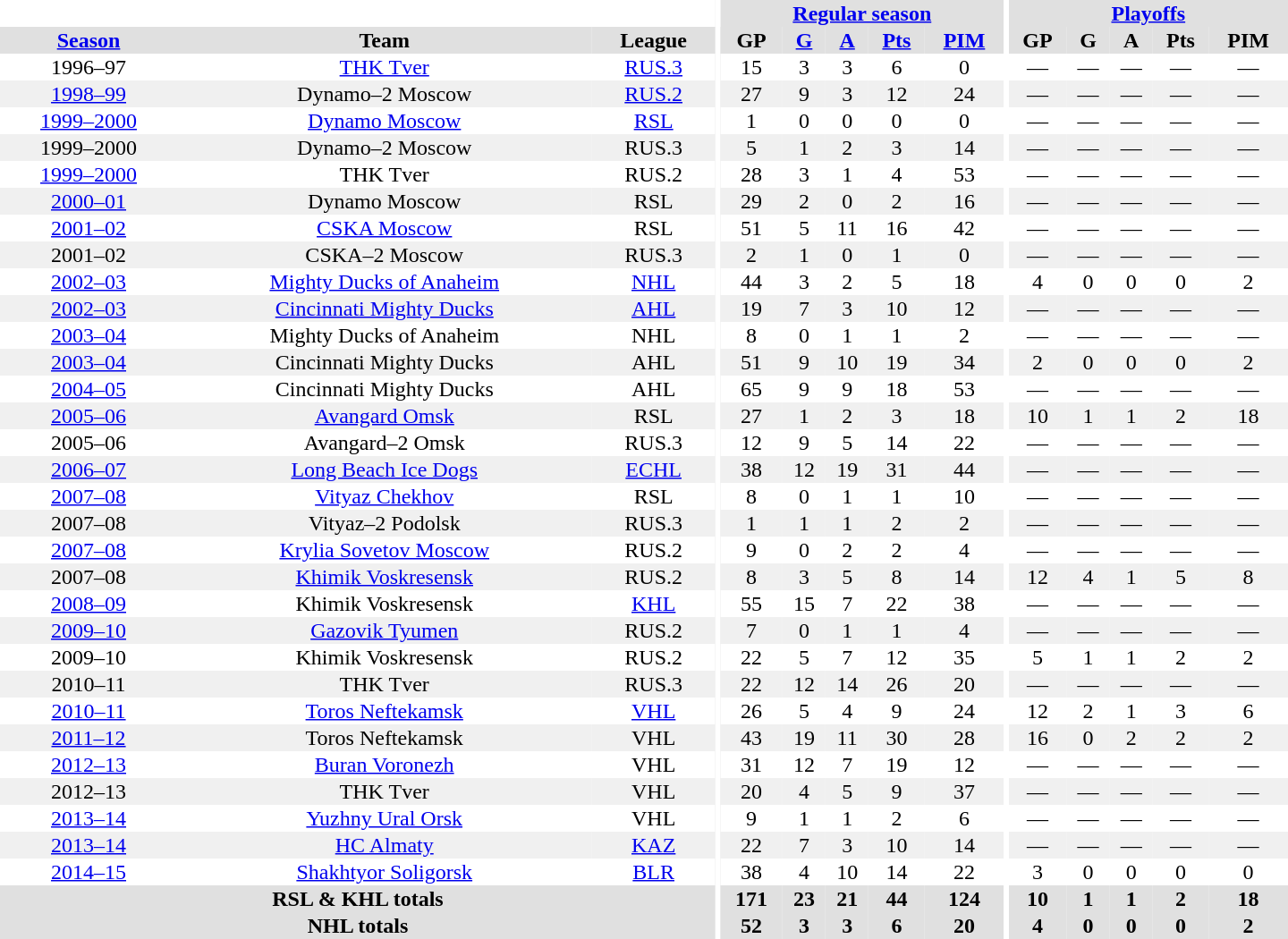<table border="0" cellpadding="1" cellspacing="0" style="text-align:center; width:60em">
<tr bgcolor="#e0e0e0">
<th colspan="3" bgcolor="#ffffff"></th>
<th rowspan="100" bgcolor="#ffffff"></th>
<th colspan="5"><a href='#'>Regular season</a></th>
<th rowspan="100" bgcolor="#ffffff"></th>
<th colspan="5"><a href='#'>Playoffs</a></th>
</tr>
<tr bgcolor="#e0e0e0">
<th><a href='#'>Season</a></th>
<th>Team</th>
<th>League</th>
<th>GP</th>
<th><a href='#'>G</a></th>
<th><a href='#'>A</a></th>
<th><a href='#'>Pts</a></th>
<th><a href='#'>PIM</a></th>
<th>GP</th>
<th>G</th>
<th>A</th>
<th>Pts</th>
<th>PIM</th>
</tr>
<tr>
<td>1996–97</td>
<td><a href='#'>THK Tver</a></td>
<td><a href='#'>RUS.3</a></td>
<td>15</td>
<td>3</td>
<td>3</td>
<td>6</td>
<td>0</td>
<td>—</td>
<td>—</td>
<td>—</td>
<td>—</td>
<td>—</td>
</tr>
<tr bgcolor="#f0f0f0">
<td><a href='#'>1998–99</a></td>
<td>Dynamo–2 Moscow</td>
<td><a href='#'>RUS.2</a></td>
<td>27</td>
<td>9</td>
<td>3</td>
<td>12</td>
<td>24</td>
<td>—</td>
<td>—</td>
<td>—</td>
<td>—</td>
<td>—</td>
</tr>
<tr>
<td><a href='#'>1999–2000</a></td>
<td><a href='#'>Dynamo Moscow</a></td>
<td><a href='#'>RSL</a></td>
<td>1</td>
<td>0</td>
<td>0</td>
<td>0</td>
<td>0</td>
<td>—</td>
<td>—</td>
<td>—</td>
<td>—</td>
<td>—</td>
</tr>
<tr bgcolor="#f0f0f0">
<td>1999–2000</td>
<td>Dynamo–2 Moscow</td>
<td>RUS.3</td>
<td>5</td>
<td>1</td>
<td>2</td>
<td>3</td>
<td>14</td>
<td>—</td>
<td>—</td>
<td>—</td>
<td>—</td>
<td>—</td>
</tr>
<tr>
<td><a href='#'>1999–2000</a></td>
<td>THK Tver</td>
<td>RUS.2</td>
<td>28</td>
<td>3</td>
<td>1</td>
<td>4</td>
<td>53</td>
<td>—</td>
<td>—</td>
<td>—</td>
<td>—</td>
<td>—</td>
</tr>
<tr bgcolor="#f0f0f0">
<td><a href='#'>2000–01</a></td>
<td>Dynamo Moscow</td>
<td>RSL</td>
<td>29</td>
<td>2</td>
<td>0</td>
<td>2</td>
<td>16</td>
<td>—</td>
<td>—</td>
<td>—</td>
<td>—</td>
<td>—</td>
</tr>
<tr>
<td><a href='#'>2001–02</a></td>
<td><a href='#'>CSKA Moscow</a></td>
<td>RSL</td>
<td>51</td>
<td>5</td>
<td>11</td>
<td>16</td>
<td>42</td>
<td>—</td>
<td>—</td>
<td>—</td>
<td>—</td>
<td>—</td>
</tr>
<tr bgcolor="#f0f0f0">
<td>2001–02</td>
<td>CSKA–2 Moscow</td>
<td>RUS.3</td>
<td>2</td>
<td>1</td>
<td>0</td>
<td>1</td>
<td>0</td>
<td>—</td>
<td>—</td>
<td>—</td>
<td>—</td>
<td>—</td>
</tr>
<tr>
<td><a href='#'>2002–03</a></td>
<td><a href='#'>Mighty Ducks of Anaheim</a></td>
<td><a href='#'>NHL</a></td>
<td>44</td>
<td>3</td>
<td>2</td>
<td>5</td>
<td>18</td>
<td>4</td>
<td>0</td>
<td>0</td>
<td>0</td>
<td>2</td>
</tr>
<tr bgcolor="#f0f0f0">
<td><a href='#'>2002–03</a></td>
<td><a href='#'>Cincinnati Mighty Ducks</a></td>
<td><a href='#'>AHL</a></td>
<td>19</td>
<td>7</td>
<td>3</td>
<td>10</td>
<td>12</td>
<td>—</td>
<td>—</td>
<td>—</td>
<td>—</td>
<td>—</td>
</tr>
<tr>
<td><a href='#'>2003–04</a></td>
<td>Mighty Ducks of Anaheim</td>
<td>NHL</td>
<td>8</td>
<td>0</td>
<td>1</td>
<td>1</td>
<td>2</td>
<td>—</td>
<td>—</td>
<td>—</td>
<td>—</td>
<td>—</td>
</tr>
<tr bgcolor="#f0f0f0">
<td><a href='#'>2003–04</a></td>
<td>Cincinnati Mighty Ducks</td>
<td>AHL</td>
<td>51</td>
<td>9</td>
<td>10</td>
<td>19</td>
<td>34</td>
<td>2</td>
<td>0</td>
<td>0</td>
<td>0</td>
<td>2</td>
</tr>
<tr>
<td><a href='#'>2004–05</a></td>
<td>Cincinnati Mighty Ducks</td>
<td>AHL</td>
<td>65</td>
<td>9</td>
<td>9</td>
<td>18</td>
<td>53</td>
<td>—</td>
<td>—</td>
<td>—</td>
<td>—</td>
<td>—</td>
</tr>
<tr bgcolor="#f0f0f0">
<td><a href='#'>2005–06</a></td>
<td><a href='#'>Avangard Omsk</a></td>
<td>RSL</td>
<td>27</td>
<td>1</td>
<td>2</td>
<td>3</td>
<td>18</td>
<td>10</td>
<td>1</td>
<td>1</td>
<td>2</td>
<td>18</td>
</tr>
<tr>
<td>2005–06</td>
<td>Avangard–2 Omsk</td>
<td>RUS.3</td>
<td>12</td>
<td>9</td>
<td>5</td>
<td>14</td>
<td>22</td>
<td>—</td>
<td>—</td>
<td>—</td>
<td>—</td>
<td>—</td>
</tr>
<tr bgcolor="#f0f0f0">
<td><a href='#'>2006–07</a></td>
<td><a href='#'>Long Beach Ice Dogs</a></td>
<td><a href='#'>ECHL</a></td>
<td>38</td>
<td>12</td>
<td>19</td>
<td>31</td>
<td>44</td>
<td>—</td>
<td>—</td>
<td>—</td>
<td>—</td>
<td>—</td>
</tr>
<tr>
<td><a href='#'>2007–08</a></td>
<td><a href='#'>Vityaz Chekhov</a></td>
<td>RSL</td>
<td>8</td>
<td>0</td>
<td>1</td>
<td>1</td>
<td>10</td>
<td>—</td>
<td>—</td>
<td>—</td>
<td>—</td>
<td>—</td>
</tr>
<tr bgcolor="#f0f0f0">
<td>2007–08</td>
<td>Vityaz–2 Podolsk</td>
<td>RUS.3</td>
<td>1</td>
<td>1</td>
<td>1</td>
<td>2</td>
<td>2</td>
<td>—</td>
<td>—</td>
<td>—</td>
<td>—</td>
<td>—</td>
</tr>
<tr>
<td><a href='#'>2007–08</a></td>
<td><a href='#'>Krylia Sovetov Moscow</a></td>
<td>RUS.2</td>
<td>9</td>
<td>0</td>
<td>2</td>
<td>2</td>
<td>4</td>
<td>—</td>
<td>—</td>
<td>—</td>
<td>—</td>
<td>—</td>
</tr>
<tr bgcolor="#f0f0f0">
<td>2007–08</td>
<td><a href='#'>Khimik Voskresensk</a></td>
<td>RUS.2</td>
<td>8</td>
<td>3</td>
<td>5</td>
<td>8</td>
<td>14</td>
<td>12</td>
<td>4</td>
<td>1</td>
<td>5</td>
<td>8</td>
</tr>
<tr>
<td><a href='#'>2008–09</a></td>
<td>Khimik Voskresensk</td>
<td><a href='#'>KHL</a></td>
<td>55</td>
<td>15</td>
<td>7</td>
<td>22</td>
<td>38</td>
<td>—</td>
<td>—</td>
<td>—</td>
<td>—</td>
<td>—</td>
</tr>
<tr bgcolor="#f0f0f0">
<td><a href='#'>2009–10</a></td>
<td><a href='#'>Gazovik Tyumen</a></td>
<td>RUS.2</td>
<td>7</td>
<td>0</td>
<td>1</td>
<td>1</td>
<td>4</td>
<td>—</td>
<td>—</td>
<td>—</td>
<td>—</td>
<td>—</td>
</tr>
<tr>
<td>2009–10</td>
<td>Khimik Voskresensk</td>
<td>RUS.2</td>
<td>22</td>
<td>5</td>
<td>7</td>
<td>12</td>
<td>35</td>
<td>5</td>
<td>1</td>
<td>1</td>
<td>2</td>
<td>2</td>
</tr>
<tr bgcolor="#f0f0f0">
<td>2010–11</td>
<td>THK Tver</td>
<td>RUS.3</td>
<td>22</td>
<td>12</td>
<td>14</td>
<td>26</td>
<td>20</td>
<td>—</td>
<td>—</td>
<td>—</td>
<td>—</td>
<td>—</td>
</tr>
<tr>
<td><a href='#'>2010–11</a></td>
<td><a href='#'>Toros Neftekamsk</a></td>
<td><a href='#'>VHL</a></td>
<td>26</td>
<td>5</td>
<td>4</td>
<td>9</td>
<td>24</td>
<td>12</td>
<td>2</td>
<td>1</td>
<td>3</td>
<td>6</td>
</tr>
<tr bgcolor="#f0f0f0">
<td><a href='#'>2011–12</a></td>
<td>Toros Neftekamsk</td>
<td>VHL</td>
<td>43</td>
<td>19</td>
<td>11</td>
<td>30</td>
<td>28</td>
<td>16</td>
<td>0</td>
<td>2</td>
<td>2</td>
<td>2</td>
</tr>
<tr>
<td><a href='#'>2012–13</a></td>
<td><a href='#'>Buran Voronezh</a></td>
<td>VHL</td>
<td>31</td>
<td>12</td>
<td>7</td>
<td>19</td>
<td>12</td>
<td>—</td>
<td>—</td>
<td>—</td>
<td>—</td>
<td>—</td>
</tr>
<tr bgcolor="#f0f0f0">
<td>2012–13</td>
<td>THK Tver</td>
<td>VHL</td>
<td>20</td>
<td>4</td>
<td>5</td>
<td>9</td>
<td>37</td>
<td>—</td>
<td>—</td>
<td>—</td>
<td>—</td>
<td>—</td>
</tr>
<tr>
<td><a href='#'>2013–14</a></td>
<td><a href='#'>Yuzhny Ural Orsk</a></td>
<td>VHL</td>
<td>9</td>
<td>1</td>
<td>1</td>
<td>2</td>
<td>6</td>
<td>—</td>
<td>—</td>
<td>—</td>
<td>—</td>
<td>—</td>
</tr>
<tr bgcolor="#f0f0f0">
<td><a href='#'>2013–14</a></td>
<td><a href='#'>HC Almaty</a></td>
<td><a href='#'>KAZ</a></td>
<td>22</td>
<td>7</td>
<td>3</td>
<td>10</td>
<td>14</td>
<td>—</td>
<td>—</td>
<td>—</td>
<td>—</td>
<td>—</td>
</tr>
<tr>
<td><a href='#'>2014–15</a></td>
<td><a href='#'>Shakhtyor Soligorsk</a></td>
<td><a href='#'>BLR</a></td>
<td>38</td>
<td>4</td>
<td>10</td>
<td>14</td>
<td>22</td>
<td>3</td>
<td>0</td>
<td>0</td>
<td>0</td>
<td>0</td>
</tr>
<tr bgcolor="#e0e0e0">
<th colspan="3">RSL & KHL totals</th>
<th>171</th>
<th>23</th>
<th>21</th>
<th>44</th>
<th>124</th>
<th>10</th>
<th>1</th>
<th>1</th>
<th>2</th>
<th>18</th>
</tr>
<tr bgcolor="#e0e0e0">
<th colspan="3">NHL totals</th>
<th>52</th>
<th>3</th>
<th>3</th>
<th>6</th>
<th>20</th>
<th>4</th>
<th>0</th>
<th>0</th>
<th>0</th>
<th>2</th>
</tr>
</table>
